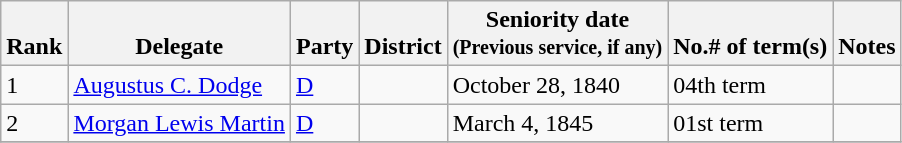<table class="wikitable sortable">
<tr valign=bottom>
<th>Rank</th>
<th>Delegate</th>
<th>Party</th>
<th>District</th>
<th>Seniority date<br><small>(Previous service, if any)</small><br></th>
<th>No.# of term(s)</th>
<th>Notes</th>
</tr>
<tr>
<td>1</td>
<td><a href='#'>Augustus C. Dodge</a></td>
<td><a href='#'>D</a></td>
<td></td>
<td>October 28, 1840</td>
<td>04th term</td>
<td></td>
</tr>
<tr>
<td>2</td>
<td><a href='#'>Morgan Lewis Martin</a></td>
<td><a href='#'>D</a></td>
<td></td>
<td>March 4, 1845</td>
<td>01st term</td>
<td></td>
</tr>
<tr>
</tr>
</table>
